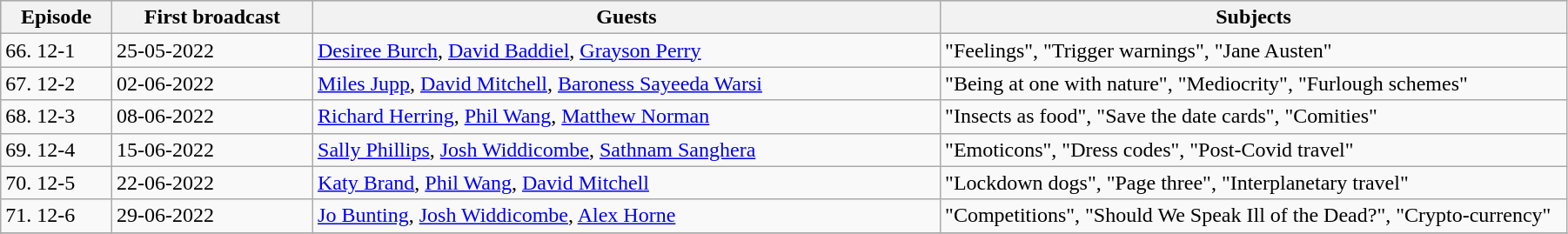<table class="wikitable" style="width:95%;">
<tr bgcolor="#cccccc">
<th>Episode</th>
<th>First broadcast</th>
<th>Guests</th>
<th style="width:40%;">Subjects</th>
</tr>
<tr>
<td>66. 12-1</td>
<td>25-05-2022</td>
<td><a href='#'>Desiree Burch</a>, <a href='#'>David Baddiel</a>, <a href='#'>Grayson Perry</a></td>
<td>"Feelings", "Trigger warnings", "Jane Austen"</td>
</tr>
<tr>
<td>67. 12-2</td>
<td>02-06-2022</td>
<td><a href='#'>Miles Jupp</a>, <a href='#'>David Mitchell</a>, <a href='#'>Baroness Sayeeda Warsi</a></td>
<td>"Being at one with nature", "Mediocrity", "Furlough schemes"</td>
</tr>
<tr>
<td>68. 12-3</td>
<td>08-06-2022</td>
<td><a href='#'>Richard Herring</a>, <a href='#'>Phil Wang</a>, <a href='#'>Matthew Norman</a></td>
<td>"Insects as food", "Save the date cards", "Comities"</td>
</tr>
<tr>
<td>69. 12-4</td>
<td>15-06-2022</td>
<td><a href='#'>Sally Phillips</a>, <a href='#'>Josh Widdicombe</a>, <a href='#'>Sathnam Sanghera</a></td>
<td>"Emoticons", "Dress codes", "Post-Covid travel"</td>
</tr>
<tr>
<td>70. 12-5</td>
<td>22-06-2022</td>
<td><a href='#'>Katy Brand</a>, <a href='#'>Phil Wang</a>, <a href='#'>David Mitchell</a></td>
<td>"Lockdown dogs", "Page three", "Interplanetary travel"</td>
</tr>
<tr>
<td>71. 12-6</td>
<td>29-06-2022</td>
<td><a href='#'>Jo Bunting</a>, <a href='#'>Josh Widdicombe</a>, <a href='#'>Alex Horne</a></td>
<td>"Competitions", "Should We Speak Ill of the Dead?", "Crypto-currency"</td>
</tr>
<tr>
</tr>
</table>
